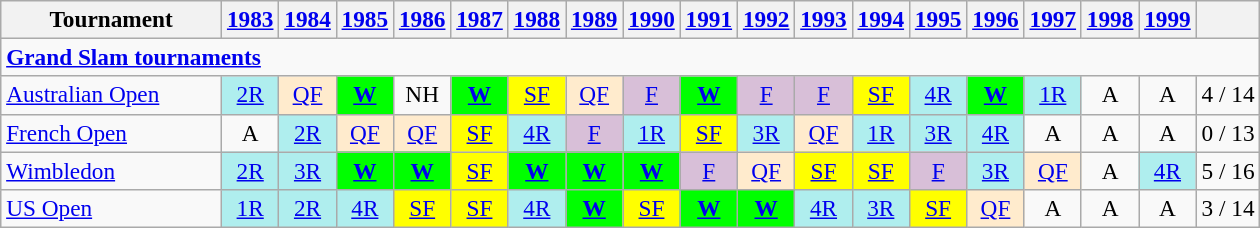<table class=wikitable style=text-align:center;font-size:97%>
<tr>
<th width=140>Tournament</th>
<th><a href='#'>1983</a></th>
<th><a href='#'>1984</a></th>
<th><a href='#'>1985</a></th>
<th><a href='#'>1986</a></th>
<th><a href='#'>1987</a></th>
<th><a href='#'>1988</a></th>
<th><a href='#'>1989</a></th>
<th><a href='#'>1990</a></th>
<th><a href='#'>1991</a></th>
<th><a href='#'>1992</a></th>
<th><a href='#'>1993</a></th>
<th><a href='#'>1994</a></th>
<th><a href='#'>1995</a></th>
<th><a href='#'>1996</a></th>
<th><a href='#'>1997</a></th>
<th><a href='#'>1998</a></th>
<th><a href='#'>1999</a></th>
<th></th>
</tr>
<tr>
<td colspan="21" style="text-align:left;"><a href='#'><strong>Grand Slam tournaments</strong></a></td>
</tr>
<tr>
<td align=left><a href='#'>Australian Open</a></td>
<td bgcolor=afeeee><a href='#'>2R</a></td>
<td bgcolor=ffebcd><a href='#'>QF</a></td>
<td bgcolor=lime><strong><a href='#'>W</a></strong></td>
<td>NH</td>
<td bgcolor=lime><strong><a href='#'>W</a></strong></td>
<td bgcolor=yellow><a href='#'>SF</a></td>
<td bgcolor=ffebcd><a href='#'>QF</a></td>
<td bgcolor=thistle><a href='#'>F</a></td>
<td bgcolor=lime><strong><a href='#'>W</a></strong></td>
<td bgcolor=thistle><a href='#'>F</a></td>
<td bgcolor=thistle><a href='#'>F</a></td>
<td bgcolor=yellow><a href='#'>SF</a></td>
<td bgcolor=afeeee><a href='#'>4R</a></td>
<td bgcolor=lime><strong><a href='#'>W</a></strong></td>
<td bgcolor=afeeee><a href='#'>1R</a></td>
<td>A</td>
<td>A</td>
<td>4 / 14</td>
</tr>
<tr>
<td align=left><a href='#'>French Open</a></td>
<td>A</td>
<td bgcolor=afeeee><a href='#'>2R</a></td>
<td bgcolor=ffebcd><a href='#'>QF</a></td>
<td bgcolor=ffebcd><a href='#'>QF</a></td>
<td bgcolor=yellow><a href='#'>SF</a></td>
<td bgcolor=afeeee><a href='#'>4R</a></td>
<td bgcolor=thistle><a href='#'>F</a></td>
<td bgcolor=afeeee><a href='#'>1R</a></td>
<td bgcolor=yellow><a href='#'>SF</a></td>
<td bgcolor=afeeee><a href='#'>3R</a></td>
<td bgcolor=ffebcd><a href='#'>QF</a></td>
<td bgcolor=afeeee><a href='#'>1R</a></td>
<td bgcolor=afeeee><a href='#'>3R</a></td>
<td bgcolor=afeeee><a href='#'>4R</a></td>
<td>A</td>
<td>A</td>
<td>A</td>
<td>0 / 13</td>
</tr>
<tr>
<td align=left><a href='#'>Wimbledon</a></td>
<td bgcolor=afeeee><a href='#'>2R</a></td>
<td bgcolor=afeeee><a href='#'>3R</a></td>
<td bgcolor=lime><strong><a href='#'>W</a></strong></td>
<td bgcolor=lime><strong><a href='#'>W</a></strong></td>
<td bgcolor=yellow><a href='#'>SF</a></td>
<td bgcolor=lime><strong><a href='#'>W</a></strong></td>
<td bgcolor=lime><strong><a href='#'>W</a></strong></td>
<td bgcolor=lime><strong><a href='#'>W</a></strong></td>
<td bgcolor=thistle><a href='#'>F</a></td>
<td bgcolor=ffebcd><a href='#'>QF</a></td>
<td bgcolor=yellow><a href='#'>SF</a></td>
<td bgcolor=yellow><a href='#'>SF</a></td>
<td bgcolor=thistle><a href='#'>F</a></td>
<td bgcolor=afeeee><a href='#'>3R</a></td>
<td bgcolor=ffebcd><a href='#'>QF</a></td>
<td>A</td>
<td bgcolor=afeeee><a href='#'>4R</a></td>
<td>5 / 16</td>
</tr>
<tr>
<td align=left><a href='#'>US Open</a></td>
<td bgcolor=afeeee><a href='#'>1R</a></td>
<td bgcolor=afeeee><a href='#'>2R</a></td>
<td bgcolor=afeeee><a href='#'>4R</a></td>
<td bgcolor=yellow><a href='#'>SF</a></td>
<td bgcolor=yellow><a href='#'>SF</a></td>
<td bgcolor=afeeee><a href='#'>4R</a></td>
<td bgcolor=lime><strong><a href='#'>W</a></strong></td>
<td bgcolor=yellow><a href='#'>SF</a></td>
<td bgcolor=lime><strong><a href='#'>W</a></strong></td>
<td bgcolor=lime><strong><a href='#'>W</a></strong></td>
<td bgcolor=afeeee><a href='#'>4R</a></td>
<td bgcolor=afeeee><a href='#'>3R</a></td>
<td bgcolor=yellow><a href='#'>SF</a></td>
<td bgcolor=ffebcd><a href='#'>QF</a></td>
<td>A</td>
<td>A</td>
<td>A</td>
<td>3 / 14</td>
</tr>
</table>
